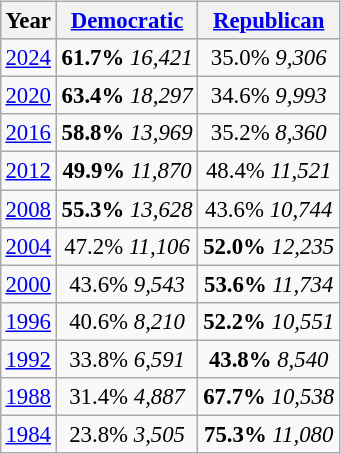<table class="wikitable"  style="float:right; margin:1em; font-size:95%;">
<tr style="background:lightgrey;">
<th>Year</th>
<th><a href='#'>Democratic</a></th>
<th><a href='#'>Republican</a></th>
</tr>
<tr>
<td align="center" ><a href='#'>2024</a></td>
<td align="center" ><strong>61.7%</strong> <em>16,421</em></td>
<td align="center" >35.0% <em>9,306</em></td>
</tr>
<tr>
<td align="center" ><a href='#'>2020</a></td>
<td align="center" ><strong>63.4%</strong> <em>18,297</em></td>
<td align="center" >34.6% <em>9,993</em></td>
</tr>
<tr>
<td align="center" ><a href='#'>2016</a></td>
<td align="center" ><strong>58.8%</strong> <em>13,969</em></td>
<td align="center" >35.2% <em>8,360</em></td>
</tr>
<tr>
<td align="center" ><a href='#'>2012</a></td>
<td align="center" ><strong>49.9%</strong> <em>11,870</em></td>
<td align="center" >48.4% <em>11,521</em></td>
</tr>
<tr>
<td align="center" ><a href='#'>2008</a></td>
<td align="center" ><strong>55.3%</strong> <em>13,628</em></td>
<td align="center" >43.6% <em>10,744</em></td>
</tr>
<tr>
<td align="center" ><a href='#'>2004</a></td>
<td align="center" >47.2% <em>11,106</em></td>
<td align="center" ><strong>52.0%</strong> <em>12,235</em></td>
</tr>
<tr>
<td align="center" ><a href='#'>2000</a></td>
<td align="center" >43.6% <em>9,543</em></td>
<td align="center" ><strong>53.6%</strong> <em>11,734</em></td>
</tr>
<tr>
<td align="center" ><a href='#'>1996</a></td>
<td align="center" >40.6% <em>8,210</em></td>
<td align="center" ><strong>52.2%</strong> <em>10,551</em></td>
</tr>
<tr>
<td align="center" ><a href='#'>1992</a></td>
<td align="center" >33.8% <em>6,591</em></td>
<td align="center" ><strong>43.8%</strong> <em>8,540</em></td>
</tr>
<tr>
<td align="center" ><a href='#'>1988</a></td>
<td align="center" >31.4% <em>4,887</em></td>
<td align="center" ><strong>67.7%</strong> <em>10,538</em></td>
</tr>
<tr>
<td align="center" ><a href='#'>1984</a></td>
<td align="center" >23.8% <em>3,505</em></td>
<td align="center" ><strong>75.3%</strong> <em>11,080</em></td>
</tr>
</table>
